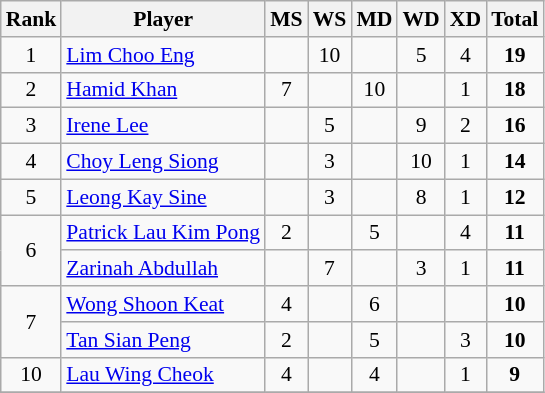<table class=wikitable style="font-size:90%">
<tr>
<th>Rank</th>
<th>Player</th>
<th>MS</th>
<th>WS</th>
<th>MD</th>
<th>WD</th>
<th>XD</th>
<th>Total</th>
</tr>
<tr>
<td align=center>1</td>
<td> <a href='#'>Lim Choo Eng</a></td>
<td></td>
<td align=center>10</td>
<td></td>
<td align=center>5</td>
<td align=center>4</td>
<td align=center><strong>19</strong></td>
</tr>
<tr>
<td align=center>2</td>
<td> <a href='#'>Hamid Khan</a></td>
<td align=center>7</td>
<td></td>
<td align=center>10</td>
<td></td>
<td align=center>1</td>
<td align=center><strong>18</strong></td>
</tr>
<tr>
<td align=center>3</td>
<td> <a href='#'>Irene Lee</a></td>
<td></td>
<td align=center>5</td>
<td></td>
<td align=center>9</td>
<td align=center>2</td>
<td align=center><strong>16</strong></td>
</tr>
<tr>
<td align=center>4</td>
<td> <a href='#'>Choy Leng Siong</a></td>
<td></td>
<td align=center>3</td>
<td></td>
<td align=center>10</td>
<td align=center>1</td>
<td align=center><strong>14</strong></td>
</tr>
<tr>
<td align=center>5</td>
<td> <a href='#'>Leong Kay Sine</a></td>
<td></td>
<td align=center>3</td>
<td></td>
<td align=center>8</td>
<td align=center>1</td>
<td align=center><strong>12</strong></td>
</tr>
<tr>
<td rowspan=2 align=center>6</td>
<td> <a href='#'>Patrick Lau Kim Pong</a></td>
<td align=center>2</td>
<td></td>
<td align=center>5</td>
<td></td>
<td align=center>4</td>
<td align=center><strong>11</strong></td>
</tr>
<tr>
<td> <a href='#'>Zarinah Abdullah</a></td>
<td></td>
<td align=center>7</td>
<td></td>
<td align=center>3</td>
<td align=center>1</td>
<td align=center><strong>11</strong></td>
</tr>
<tr>
<td rowspan=2 align=center>7</td>
<td> <a href='#'>Wong Shoon Keat</a></td>
<td align=center>4</td>
<td></td>
<td align=center>6</td>
<td></td>
<td></td>
<td align=center><strong>10</strong></td>
</tr>
<tr>
<td> <a href='#'>Tan Sian Peng</a></td>
<td align=center>2</td>
<td></td>
<td align=center>5</td>
<td></td>
<td align=center>3</td>
<td align=center><strong>10</strong></td>
</tr>
<tr>
<td align=center>10</td>
<td> <a href='#'>Lau Wing Cheok</a></td>
<td align=center>4</td>
<td></td>
<td align=center>4</td>
<td></td>
<td align=center>1</td>
<td align=center><strong>9</strong></td>
</tr>
<tr>
</tr>
</table>
